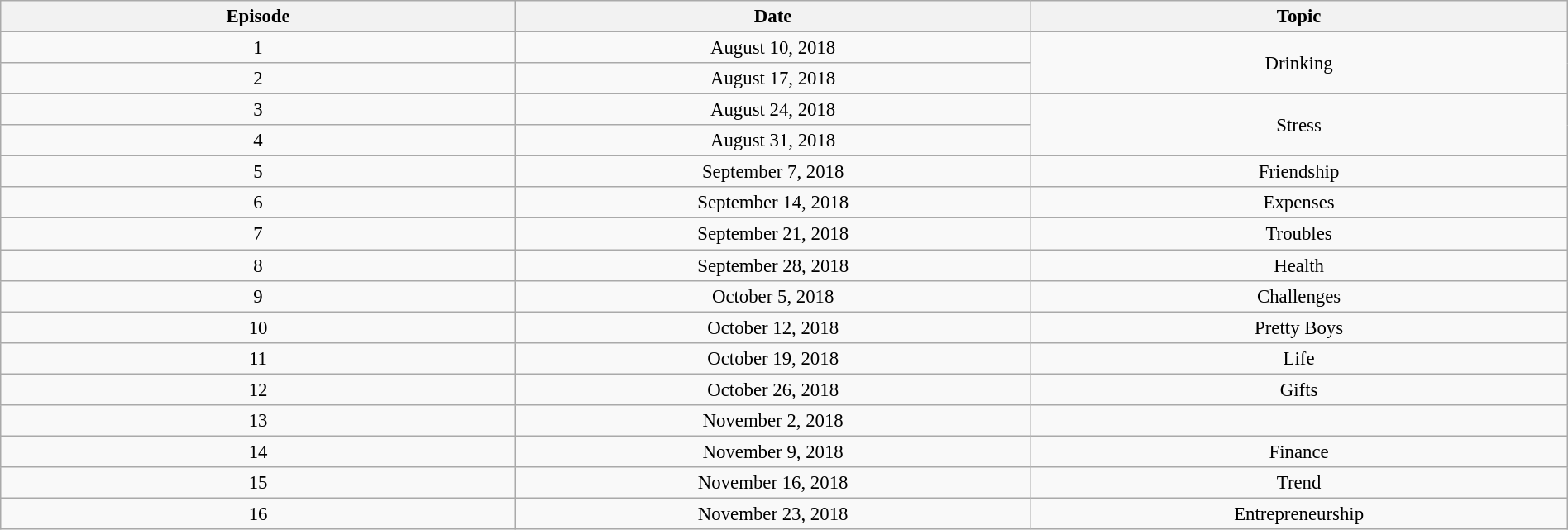<table class="wikitable" style="text-align:center;font-size:95%" width="100%">
<tr>
<th width=100>Episode</th>
<th width=100>Date</th>
<th width=100>Topic</th>
</tr>
<tr>
<td>1</td>
<td>August 10, 2018</td>
<td rowspan=2>Drinking</td>
</tr>
<tr>
<td>2</td>
<td>August 17, 2018</td>
</tr>
<tr>
<td>3</td>
<td>August 24, 2018</td>
<td rowspan=2>Stress</td>
</tr>
<tr>
<td>4</td>
<td>August 31, 2018</td>
</tr>
<tr>
<td>5</td>
<td>September 7, 2018</td>
<td>Friendship</td>
</tr>
<tr>
<td>6</td>
<td>September 14, 2018</td>
<td>Expenses</td>
</tr>
<tr>
<td>7</td>
<td>September 21, 2018</td>
<td>Troubles</td>
</tr>
<tr>
<td>8</td>
<td>September 28, 2018</td>
<td>Health</td>
</tr>
<tr>
<td>9</td>
<td>October 5, 2018</td>
<td>Challenges</td>
</tr>
<tr>
<td>10</td>
<td>October 12, 2018</td>
<td>Pretty Boys</td>
</tr>
<tr>
<td>11</td>
<td>October 19, 2018</td>
<td>Life</td>
</tr>
<tr>
<td>12</td>
<td>October 26, 2018</td>
<td>Gifts</td>
</tr>
<tr>
<td>13</td>
<td>November 2, 2018</td>
<td></td>
</tr>
<tr>
<td>14</td>
<td>November 9, 2018</td>
<td>Finance</td>
</tr>
<tr>
<td>15</td>
<td>November 16, 2018</td>
<td>Trend</td>
</tr>
<tr>
<td>16</td>
<td>November 23, 2018</td>
<td>Entrepreneurship</td>
</tr>
</table>
